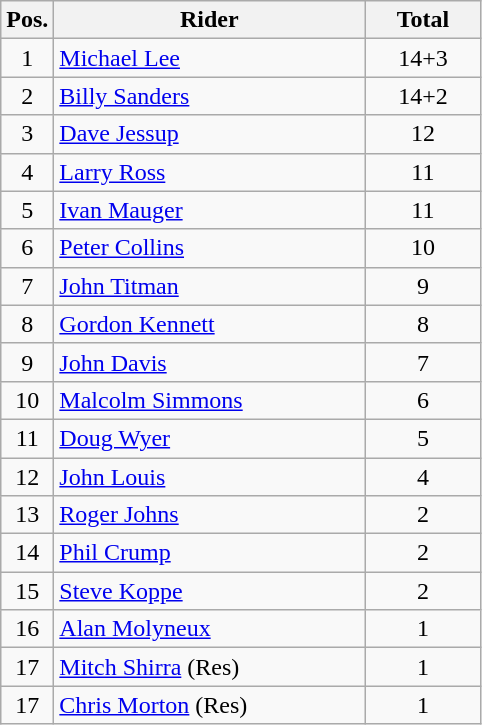<table class=wikitable>
<tr>
<th width=25px>Pos.</th>
<th width=200px>Rider</th>
<th width=70px>Total</th>
</tr>
<tr align=center >
<td>1</td>
<td align=left> <a href='#'>Michael Lee</a></td>
<td>14+3</td>
</tr>
<tr align=center >
<td>2</td>
<td align=left> <a href='#'>Billy Sanders</a></td>
<td>14+2</td>
</tr>
<tr align=center >
<td>3</td>
<td align=left> <a href='#'>Dave Jessup</a></td>
<td>12</td>
</tr>
<tr align=center >
<td>4</td>
<td align=left> <a href='#'>Larry Ross</a></td>
<td>11</td>
</tr>
<tr align=center >
<td>5</td>
<td align=left> <a href='#'>Ivan Mauger</a></td>
<td>11</td>
</tr>
<tr align=center >
<td>6</td>
<td align=left> <a href='#'>Peter Collins</a></td>
<td>10</td>
</tr>
<tr align=center >
<td>7</td>
<td align=left> <a href='#'>John Titman</a></td>
<td>9</td>
</tr>
<tr align=center >
<td>8</td>
<td align=left> <a href='#'>Gordon Kennett</a></td>
<td>8</td>
</tr>
<tr align=center >
<td>9</td>
<td align=left> <a href='#'>John Davis</a></td>
<td>7</td>
</tr>
<tr align=center >
<td>10</td>
<td align=left> <a href='#'>Malcolm Simmons</a></td>
<td>6</td>
</tr>
<tr align=center>
<td>11</td>
<td align=left> <a href='#'>Doug Wyer</a></td>
<td>5</td>
</tr>
<tr align=center>
<td>12</td>
<td align=left> <a href='#'>John Louis</a></td>
<td>4</td>
</tr>
<tr align=center>
<td>13</td>
<td align=left> <a href='#'>Roger Johns</a></td>
<td>2</td>
</tr>
<tr align=center>
<td>14</td>
<td align=left> <a href='#'>Phil Crump</a></td>
<td>2</td>
</tr>
<tr align=center>
<td>15</td>
<td align=left> <a href='#'>Steve Koppe</a></td>
<td>2</td>
</tr>
<tr align=center>
<td>16</td>
<td align=left> <a href='#'>Alan Molyneux</a></td>
<td>1</td>
</tr>
<tr align=center>
<td>17</td>
<td align=left> <a href='#'>Mitch Shirra</a> (Res)</td>
<td>1</td>
</tr>
<tr align=center>
<td>17</td>
<td align=left> <a href='#'>Chris Morton</a> (Res)</td>
<td>1</td>
</tr>
</table>
